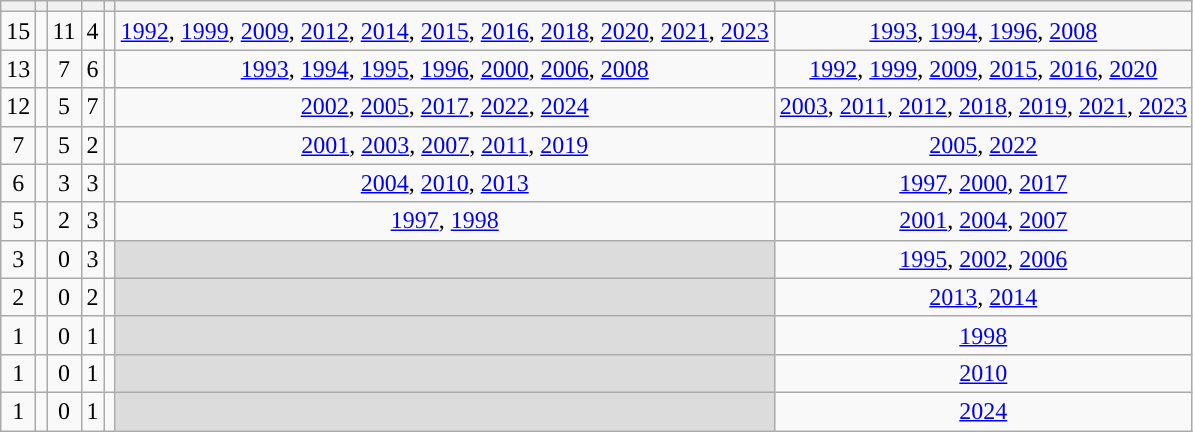<table class="wikitable" style="text-align:center;">
<tr>
<th></th>
<th></th>
<th></th>
<th></th>
<th></th>
<th></th>
<th></th>
</tr>
<tr>
<td>15</td>
<td style=><a href='#'></a></td>
<td>11</td>
<td>4</td>
<td></td>
<td><a href='#'>1992</a>, <a href='#'>1999</a>, <a href='#'>2009</a>, <a href='#'>2012</a>, <a href='#'>2014</a>, <a href='#'>2015</a>, <a href='#'>2016</a>, <a href='#'>2018</a>, <a href='#'>2020</a>, <a href='#'>2021</a>, <a href='#'>2023</a></td>
<td><a href='#'>1993</a>, <a href='#'>1994</a>, <a href='#'>1996</a>, <a href='#'>2008</a></td>
</tr>
<tr>
<td>13</td>
<td style=><a href='#'></a></td>
<td>7</td>
<td>6</td>
<td></td>
<td><a href='#'>1993</a>, <a href='#'>1994</a>, <a href='#'>1995</a>, <a href='#'>1996</a>, <a href='#'>2000</a>, <a href='#'>2006</a>, <a href='#'>2008</a></td>
<td><a href='#'>1992</a>, <a href='#'>1999</a>, <a href='#'>2009</a>, <a href='#'>2015</a>, <a href='#'>2016</a>, <a href='#'>2020</a></td>
</tr>
<tr>
<td>12</td>
<td style=><a href='#'></a></td>
<td>5</td>
<td>7</td>
<td></td>
<td><a href='#'>2002</a>, <a href='#'>2005</a>, <a href='#'>2017</a>, <a href='#'>2022</a>, <a href='#'>2024</a></td>
<td><a href='#'>2003</a>, <a href='#'>2011</a>, <a href='#'>2012</a>, <a href='#'>2018</a>, <a href='#'>2019</a>, <a href='#'>2021</a>, <a href='#'>2023</a></td>
</tr>
<tr>
<td>7</td>
<td style=><a href='#'></a></td>
<td>5</td>
<td>2</td>
<td></td>
<td><a href='#'>2001</a>, <a href='#'>2003</a>, <a href='#'>2007</a>, <a href='#'>2011</a>, <a href='#'>2019</a></td>
<td><a href='#'>2005</a>, <a href='#'>2022</a></td>
</tr>
<tr>
<td>6</td>
<td style=><a href='#'></a></td>
<td>3</td>
<td>3</td>
<td></td>
<td><a href='#'>2004</a>, <a href='#'>2010</a>, <a href='#'>2013</a></td>
<td><a href='#'>1997</a>, <a href='#'>2000</a>, <a href='#'>2017</a></td>
</tr>
<tr>
<td>5</td>
<td style=><a href='#'></a></td>
<td>2</td>
<td>3</td>
<td></td>
<td><a href='#'>1997</a>, <a href='#'>1998</a></td>
<td><a href='#'>2001</a>, <a href='#'>2004</a>, <a href='#'>2007</a></td>
</tr>
<tr>
<td>3</td>
<td style=><a href='#'></a></td>
<td>0</td>
<td>3</td>
<td></td>
<td style="background:#DCDCDC;"> </td>
<td><a href='#'>1995</a>, <a href='#'>2002</a>, <a href='#'>2006</a></td>
</tr>
<tr>
<td>2</td>
<td style=><a href='#'></a></td>
<td>0</td>
<td>2</td>
<td></td>
<td style="background:#DCDCDC;"> </td>
<td><a href='#'>2013</a>, <a href='#'>2014</a></td>
</tr>
<tr>
<td>1</td>
<td style=><a href='#'></a></td>
<td>0</td>
<td>1</td>
<td></td>
<td style="background:#DCDCDC;"> </td>
<td><a href='#'>1998</a></td>
</tr>
<tr>
<td>1</td>
<td style=><a href='#'></a></td>
<td>0</td>
<td>1</td>
<td></td>
<td style="background:#DCDCDC;"> </td>
<td><a href='#'>2010</a></td>
</tr>
<tr>
<td>1</td>
<td style=><a href='#'></a></td>
<td>0</td>
<td>1</td>
<td></td>
<td style="background:#DCDCDC;"> </td>
<td><a href='#'>2024</a></td>
</tr>
</table>
